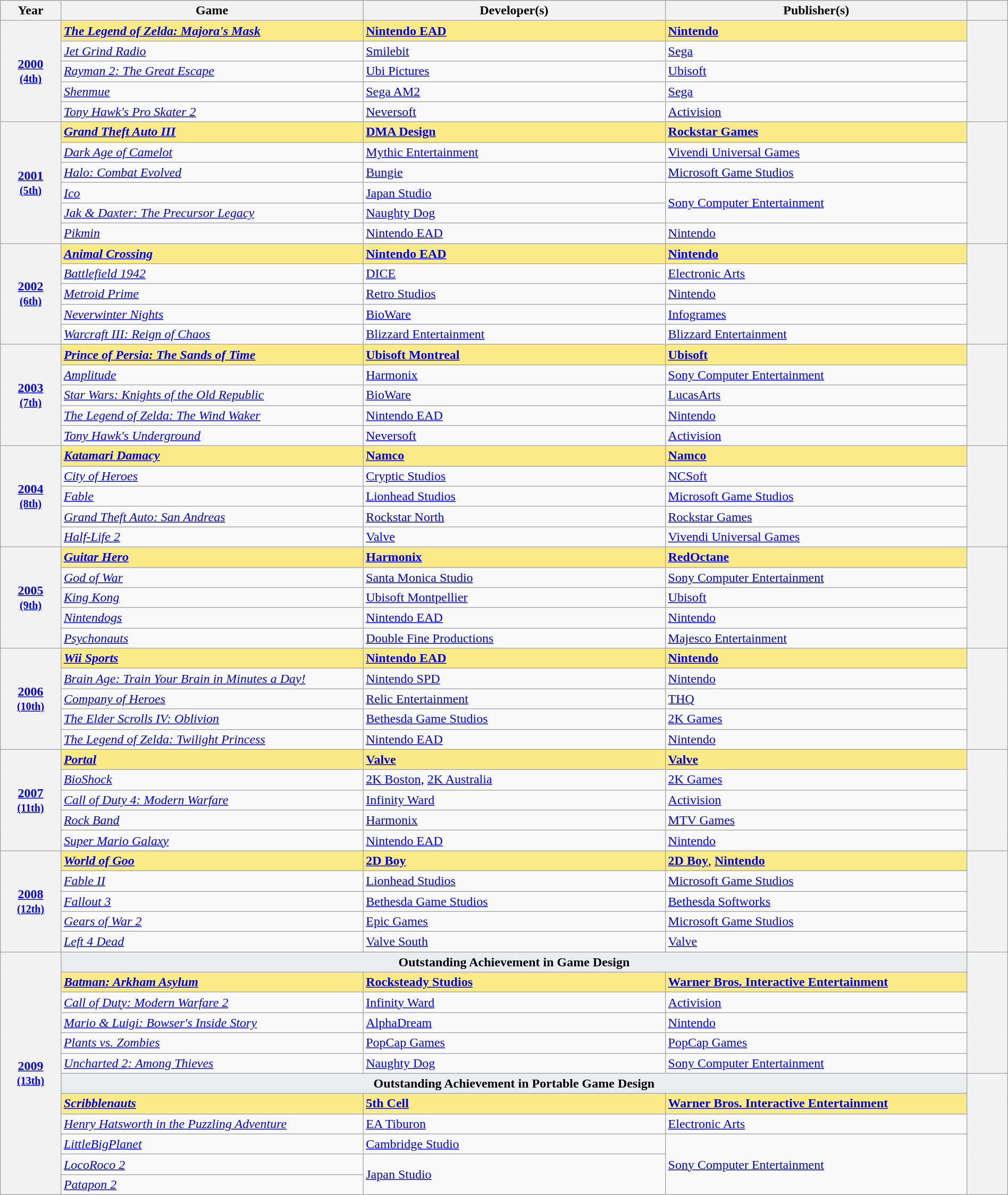<table class="wikitable sortable" style="width:100%;">
<tr style="background:#bebebe">
<th scope="col" style="width:6%;">Year</th>
<th scope="col" style="width:30%;">Game</th>
<th scope="col" style="width:30%;">Developer(s)</th>
<th scope="col" style="width:30%;">Publisher(s)</th>
<th scope="col" style="width:4%;" class="unsortable"></th>
</tr>
<tr>
<th scope="row" rowspan="5" style="text-align:center"><a href='#'>2000</a> <br><small><a href='#'>(4th)</a> </small></th>
<td style="background:#FAEB86"><strong><em><a href='#'>The Legend of Zelda: Majora's Mask</a></em></strong></td>
<td style="background:#FAEB86"><strong><a href='#'>Nintendo EAD</a></strong></td>
<td style="background:#FAEB86"><strong><a href='#'>Nintendo</a></strong></td>
<th scope="row" rowspan="5" style="text-align;center;"></th>
</tr>
<tr>
<td><em><a href='#'>Jet Grind Radio</a></em></td>
<td><a href='#'>Smilebit</a></td>
<td><a href='#'>Sega</a></td>
</tr>
<tr>
<td><em><a href='#'>Rayman 2: The Great Escape</a></em></td>
<td><a href='#'>Ubi Pictures</a></td>
<td><a href='#'>Ubisoft</a></td>
</tr>
<tr>
<td><em><a href='#'>Shenmue</a></em></td>
<td><a href='#'>Sega AM2</a></td>
<td><a href='#'>Sega</a></td>
</tr>
<tr>
<td><em><a href='#'>Tony Hawk's Pro Skater 2</a></em></td>
<td><a href='#'>Neversoft</a></td>
<td><a href='#'>Activision</a></td>
</tr>
<tr>
<th scope="row" rowspan="6" style="text-align:center"><a href='#'>2001</a> <br><small><a href='#'>(5th)</a> </small></th>
<td style="background:#FAEB86"><strong><em><a href='#'>Grand Theft Auto III</a></em></strong></td>
<td style="background:#FAEB86"><strong><a href='#'>DMA Design</a></strong></td>
<td style="background:#FAEB86"><strong><a href='#'>Rockstar Games</a></strong></td>
<th scope="row" rowspan="6" style="text-align;center;"><br></th>
</tr>
<tr>
<td><em><a href='#'>Dark Age of Camelot</a></em></td>
<td><a href='#'>Mythic Entertainment</a></td>
<td><a href='#'>Vivendi Universal Games</a></td>
</tr>
<tr>
<td><em><a href='#'>Halo: Combat Evolved</a></em></td>
<td><a href='#'>Bungie</a></td>
<td><a href='#'>Microsoft Game Studios</a></td>
</tr>
<tr>
<td><em><a href='#'>Ico</a></em></td>
<td><a href='#'>Japan Studio</a></td>
<td rowspan="2"><a href='#'>Sony Computer Entertainment</a></td>
</tr>
<tr>
<td><em><a href='#'>Jak & Daxter: The Precursor Legacy</a></em></td>
<td><a href='#'>Naughty Dog</a></td>
</tr>
<tr>
<td><em><a href='#'>Pikmin</a></em></td>
<td><a href='#'>Nintendo EAD</a></td>
<td><a href='#'>Nintendo</a></td>
</tr>
<tr>
<th scope="row" rowspan="5" style="text-align:center"><a href='#'>2002</a> <br><small><a href='#'>(6th)</a> </small></th>
<td style="background:#FAEB86"><strong><em><a href='#'>Animal Crossing</a></em></strong></td>
<td style="background:#FAEB86"><strong><a href='#'>Nintendo EAD</a></strong></td>
<td style="background:#FAEB86"><strong><a href='#'>Nintendo</a></strong></td>
<th scope="row" rowspan="5" style="text-align;center;"></th>
</tr>
<tr>
<td><em><a href='#'>Battlefield 1942</a></em></td>
<td><a href='#'>DICE</a></td>
<td><a href='#'>Electronic Arts</a></td>
</tr>
<tr>
<td><em><a href='#'>Metroid Prime</a></em></td>
<td><a href='#'>Retro Studios</a></td>
<td><a href='#'>Nintendo</a></td>
</tr>
<tr>
<td><em><a href='#'>Neverwinter Nights</a></em></td>
<td><a href='#'>BioWare</a></td>
<td><a href='#'>Infogrames</a></td>
</tr>
<tr>
<td><em><a href='#'>Warcraft III: Reign of Chaos</a></em></td>
<td><a href='#'>Blizzard Entertainment</a></td>
<td><a href='#'>Blizzard Entertainment</a></td>
</tr>
<tr>
<th scope="row" rowspan="5" style="text-align:center"><a href='#'>2003</a> <br><small><a href='#'>(7th)</a> </small></th>
<td style="background:#FAEB86"><strong><em><a href='#'>Prince of Persia: The Sands of Time</a></em></strong></td>
<td style="background:#FAEB86"><strong><a href='#'>Ubisoft Montreal</a></strong></td>
<td style="background:#FAEB86"><strong><a href='#'>Ubisoft</a></strong></td>
<th scope="row" rowspan="5" style="text-align;center;"><br></th>
</tr>
<tr>
<td><em><a href='#'>Amplitude</a></em></td>
<td><a href='#'>Harmonix</a></td>
<td><a href='#'>Sony Computer Entertainment</a></td>
</tr>
<tr>
<td><em><a href='#'>Star Wars: Knights of the Old Republic</a></em></td>
<td><a href='#'>BioWare</a></td>
<td><a href='#'>LucasArts</a></td>
</tr>
<tr>
<td><em><a href='#'>The Legend of Zelda: The Wind Waker</a></em></td>
<td><a href='#'>Nintendo EAD</a></td>
<td><a href='#'>Nintendo</a></td>
</tr>
<tr>
<td><em><a href='#'>Tony Hawk's Underground</a></em></td>
<td><a href='#'>Neversoft</a></td>
<td><a href='#'>Activision</a></td>
</tr>
<tr>
<th scope="row" rowspan="5" style="text-align:center"><a href='#'>2004</a> <br><small><a href='#'>(8th)</a> </small></th>
<td style="background:#FAEB86"><strong><em><a href='#'>Katamari Damacy</a></em></strong></td>
<td style="background:#FAEB86"><strong><a href='#'>Namco</a></strong></td>
<td style="background:#FAEB86"><strong><a href='#'>Namco</a></strong></td>
<th scope="row" rowspan="5" style="text-align;center;"></th>
</tr>
<tr>
<td><em><a href='#'>City of Heroes</a></em></td>
<td><a href='#'>Cryptic Studios</a></td>
<td><a href='#'>NCSoft</a></td>
</tr>
<tr>
<td><em><a href='#'>Fable</a></em></td>
<td><a href='#'>Lionhead Studios</a></td>
<td><a href='#'>Microsoft Game Studios</a></td>
</tr>
<tr>
<td><em><a href='#'>Grand Theft Auto: San Andreas</a></em></td>
<td><a href='#'>Rockstar North</a></td>
<td><a href='#'>Rockstar Games</a></td>
</tr>
<tr>
<td><em><a href='#'>Half-Life 2</a></em></td>
<td><a href='#'>Valve</a></td>
<td><a href='#'>Vivendi Universal Games</a></td>
</tr>
<tr>
<th scope="row" rowspan="5" style="text-align:center"><a href='#'>2005</a> <br><small><a href='#'>(9th)</a> </small></th>
<td style="background:#FAEB86"><strong><em><a href='#'>Guitar Hero</a></em></strong></td>
<td style="background:#FAEB86"><strong><a href='#'>Harmonix</a></strong></td>
<td style="background:#FAEB86"><strong><a href='#'>RedOctane</a></strong></td>
<th scope="row" rowspan="5" style="text-align;center;"></th>
</tr>
<tr>
<td><em><a href='#'>God of War</a></em></td>
<td><a href='#'>Santa Monica Studio</a></td>
<td><a href='#'>Sony Computer Entertainment</a></td>
</tr>
<tr>
<td><em><a href='#'>King Kong</a></em></td>
<td><a href='#'>Ubisoft Montpellier</a></td>
<td><a href='#'>Ubisoft</a></td>
</tr>
<tr>
<td><em><a href='#'>Nintendogs</a></em></td>
<td><a href='#'>Nintendo EAD</a></td>
<td><a href='#'>Nintendo</a></td>
</tr>
<tr>
<td><em><a href='#'>Psychonauts</a></em></td>
<td><a href='#'>Double Fine Productions</a></td>
<td><a href='#'>Majesco Entertainment</a></td>
</tr>
<tr>
<th scope="row" rowspan="5" style="text-align:center"><a href='#'>2006</a> <br><small><a href='#'>(10th)</a> </small></th>
<td style="background:#FAEB86"><strong><em><a href='#'>Wii Sports</a></em></strong></td>
<td style="background:#FAEB86"><strong><a href='#'>Nintendo EAD</a></strong></td>
<td style="background:#FAEB86"><strong><a href='#'>Nintendo</a></strong></td>
<th scope="row" rowspan="5" style="text-align;center;"></th>
</tr>
<tr>
<td><em><a href='#'>Brain Age: Train Your Brain in Minutes a Day!</a></em></td>
<td><a href='#'>Nintendo SPD</a></td>
<td><a href='#'>Nintendo</a></td>
</tr>
<tr>
<td><em><a href='#'>Company of Heroes</a></em></td>
<td><a href='#'>Relic Entertainment</a></td>
<td><a href='#'>THQ</a></td>
</tr>
<tr>
<td><em><a href='#'>The Elder Scrolls IV: Oblivion</a></em></td>
<td><a href='#'>Bethesda Game Studios</a></td>
<td><a href='#'>2K Games</a></td>
</tr>
<tr>
<td><em><a href='#'>The Legend of Zelda: Twilight Princess</a></em></td>
<td><a href='#'>Nintendo EAD</a></td>
<td><a href='#'>Nintendo</a></td>
</tr>
<tr>
<th scope="row" rowspan="5" style="text-align:center"><a href='#'>2007</a> <br><small><a href='#'>(11th)</a> </small></th>
<td style="background:#FAEB86"><strong><em><a href='#'>Portal</a></em></strong></td>
<td style="background:#FAEB86"><strong><a href='#'>Valve</a></strong></td>
<td style="background:#FAEB86"><strong><a href='#'>Valve</a></strong></td>
<th scope="row" rowspan="5" style="text-align;center;"></th>
</tr>
<tr>
<td><em><a href='#'>BioShock</a></em></td>
<td><a href='#'>2K Boston</a>, <a href='#'>2K Australia</a></td>
<td><a href='#'>2K Games</a></td>
</tr>
<tr>
<td><em><a href='#'>Call of Duty 4: Modern Warfare</a></em></td>
<td><a href='#'>Infinity Ward</a></td>
<td><a href='#'>Activision</a></td>
</tr>
<tr>
<td><em><a href='#'>Rock Band</a></em></td>
<td><a href='#'>Harmonix</a></td>
<td><a href='#'>MTV Games</a></td>
</tr>
<tr>
<td><em><a href='#'>Super Mario Galaxy</a></em></td>
<td><a href='#'>Nintendo EAD</a></td>
<td><a href='#'>Nintendo</a></td>
</tr>
<tr>
<th scope="row" rowspan="5" style="text-align:center"><a href='#'>2008</a> <br><small><a href='#'>(12th)</a> </small></th>
<td style="background:#FAEB86"><strong><em><a href='#'>World of Goo</a></em></strong></td>
<td style="background:#FAEB86"><strong><a href='#'>2D Boy</a></strong></td>
<td style="background:#FAEB86"><strong><a href='#'>2D Boy</a></strong>, <strong><a href='#'>Nintendo</a></strong></td>
<th scope="row" rowspan="5" style="text-align;center;"></th>
</tr>
<tr>
<td><em><a href='#'>Fable II</a></em></td>
<td><a href='#'>Lionhead Studios</a></td>
<td><a href='#'>Microsoft Game Studios</a></td>
</tr>
<tr>
<td><em><a href='#'>Fallout 3</a></em></td>
<td><a href='#'>Bethesda Game Studios</a></td>
<td><a href='#'>Bethesda Softworks</a></td>
</tr>
<tr>
<td><em><a href='#'>Gears of War 2</a></em></td>
<td><a href='#'>Epic Games</a></td>
<td><a href='#'>Microsoft Game Studios</a></td>
</tr>
<tr>
<td><em><a href='#'>Left 4 Dead</a></em></td>
<td><a href='#'>Valve South</a></td>
<td><a href='#'>Valve</a></td>
</tr>
<tr>
<th scope="row" rowspan="12" style="text-align:center"><a href='#'>2009</a> <br><small><a href='#'>(13th)</a> </small></th>
<td colspan=3 style="text-align:center; background:#EBECF0"><strong>Outstanding Achievement in Game Design</strong></td>
<th scope="row" rowspan="6" style="text-align;center;"></th>
</tr>
<tr>
<td style="background:#FAEB86"><strong><em><a href='#'>Batman: Arkham Asylum</a></em></strong></td>
<td style="background:#FAEB86"><strong><a href='#'>Rocksteady Studios</a></strong></td>
<td style="background:#FAEB86"><strong><a href='#'>Warner Bros. Interactive Entertainment</a></strong></td>
</tr>
<tr>
<td><em><a href='#'>Call of Duty: Modern Warfare 2</a></em></td>
<td><a href='#'>Infinity Ward</a></td>
<td><a href='#'>Activision</a></td>
</tr>
<tr>
<td><em><a href='#'>Mario & Luigi: Bowser's Inside Story</a></em></td>
<td><a href='#'>AlphaDream</a></td>
<td><a href='#'>Nintendo</a></td>
</tr>
<tr>
<td><em><a href='#'>Plants vs. Zombies</a></em></td>
<td><a href='#'>PopCap Games</a></td>
<td><a href='#'>PopCap Games</a></td>
</tr>
<tr>
<td><em><a href='#'>Uncharted 2: Among Thieves</a></em></td>
<td><a href='#'>Naughty Dog</a></td>
<td><a href='#'>Sony Computer Entertainment</a></td>
</tr>
<tr>
<td colspan=3 style="text-align:center; background:#EBECF0"><strong>Outstanding Achievement in Portable Game Design</strong></td>
<th scope="row" rowspan="6" style="text-align;center;"></th>
</tr>
<tr>
<td style="background:#FAEB86"><strong><em><a href='#'>Scribblenauts</a></em></strong></td>
<td style="background:#FAEB86"><strong><a href='#'>5th Cell</a></strong></td>
<td style="background:#FAEB86"><strong><a href='#'>Warner Bros. Interactive Entertainment</a></strong></td>
</tr>
<tr>
<td><em><a href='#'>Henry Hatsworth in the Puzzling Adventure</a></em></td>
<td><a href='#'>EA Tiburon</a></td>
<td><a href='#'>Electronic Arts</a></td>
</tr>
<tr>
<td><em><a href='#'>LittleBigPlanet</a></em></td>
<td><a href='#'>Cambridge Studio</a></td>
<td rowspan="3"><a href='#'>Sony Computer Entertainment</a></td>
</tr>
<tr>
<td><em><a href='#'>LocoRoco 2</a></em></td>
<td rowspan="2"><a href='#'>Japan Studio</a></td>
</tr>
<tr>
<td><em><a href='#'>Patapon 2</a></em></td>
</tr>
</table>
